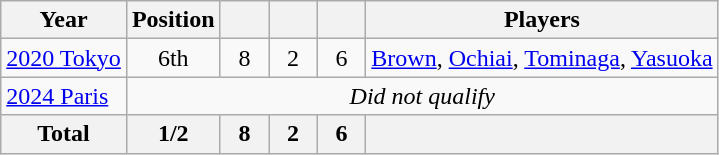<table class="wikitable" style="text-align: center;">
<tr>
<th>Year</th>
<th>Position</th>
<th width=25px></th>
<th width=25px></th>
<th width=25px></th>
<th>Players</th>
</tr>
<tr>
<td style="text-align: left;"> <a href='#'>2020 Tokyo</a></td>
<td>6th</td>
<td>8</td>
<td>2</td>
<td>6</td>
<td><a href='#'>Brown</a>, <a href='#'>Ochiai</a>, <a href='#'>Tominaga</a>, <a href='#'>Yasuoka</a></td>
</tr>
<tr>
<td style="text-align: left;"> <a href='#'>2024 Paris</a></td>
<td colspan=5><em>Did not qualify</em></td>
</tr>
<tr>
<th>Total</th>
<th>1/2</th>
<th>8</th>
<th>2</th>
<th>6</th>
<th></th>
</tr>
</table>
